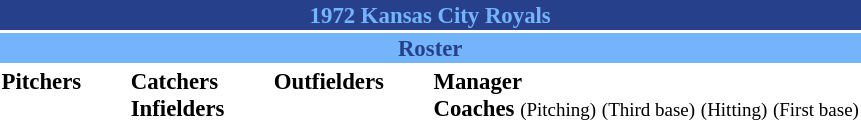<table class="toccolours" style="font-size: 95%;">
<tr>
<th colspan="10" style="background-color: #27408B; color: #74B4FA; text-align: center;">1972 Kansas City Royals</th>
</tr>
<tr>
<td colspan="10" style="background-color: #74B4FA; color: #27408B; text-align: center;"><strong>Roster</strong></td>
</tr>
<tr>
<td valign="top"><strong>Pitchers</strong><br>













</td>
<td width="25px"></td>
<td valign="top"><strong>Catchers</strong><br>



<strong>Infielders</strong>








</td>
<td width="25px"></td>
<td valign="top"><strong>Outfielders</strong><br>




</td>
<td width="25px"></td>
<td valign="top"><strong>Manager</strong><br>
<strong>Coaches</strong>
 <small>(Pitching)</small>
 <small>(Third base)</small>
 <small>(Hitting)</small>
 <small>(First base)</small></td>
</tr>
<tr>
</tr>
</table>
